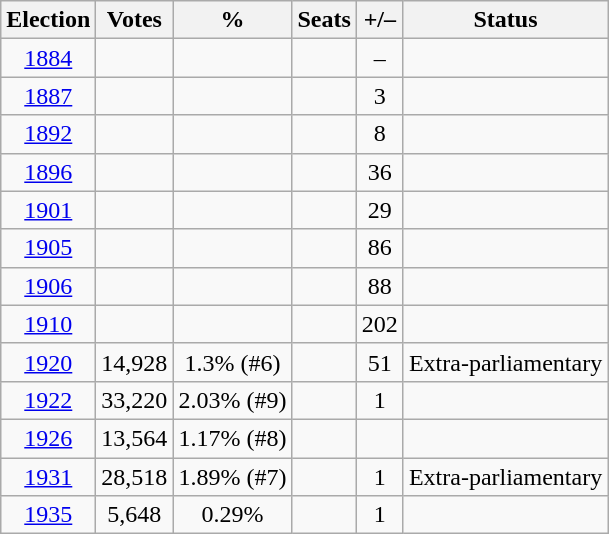<table class=wikitable style=text-align:center>
<tr>
<th>Election</th>
<th>Votes</th>
<th>%</th>
<th>Seats</th>
<th>+/–</th>
<th>Status</th>
</tr>
<tr>
<td><a href='#'>1884</a></td>
<td></td>
<td></td>
<td></td>
<td>–</td>
<td></td>
</tr>
<tr>
<td><a href='#'>1887</a></td>
<td></td>
<td></td>
<td></td>
<td> 3</td>
<td></td>
</tr>
<tr>
<td><a href='#'>1892</a></td>
<td></td>
<td></td>
<td></td>
<td> 8</td>
<td></td>
</tr>
<tr>
<td><a href='#'>1896</a></td>
<td></td>
<td></td>
<td></td>
<td> 36</td>
<td></td>
</tr>
<tr>
<td><a href='#'>1901</a></td>
<td></td>
<td></td>
<td></td>
<td> 29</td>
<td></td>
</tr>
<tr>
<td><a href='#'>1905</a></td>
<td></td>
<td></td>
<td></td>
<td> 86</td>
<td></td>
</tr>
<tr>
<td><a href='#'>1906</a></td>
<td></td>
<td></td>
<td></td>
<td> 88</td>
<td></td>
</tr>
<tr>
<td><a href='#'>1910</a></td>
<td></td>
<td></td>
<td></td>
<td> 202</td>
<td></td>
</tr>
<tr>
<td><a href='#'>1920</a></td>
<td>14,928</td>
<td>1.3% (#6)</td>
<td></td>
<td> 51</td>
<td>Extra-parliamentary</td>
</tr>
<tr>
<td><a href='#'>1922</a></td>
<td>33,220</td>
<td>2.03% (#9)</td>
<td></td>
<td> 1</td>
<td></td>
</tr>
<tr>
<td><a href='#'>1926</a></td>
<td>13,564</td>
<td>1.17% (#8)</td>
<td></td>
<td></td>
<td></td>
</tr>
<tr>
<td><a href='#'>1931</a></td>
<td>28,518</td>
<td>1.89% (#7)</td>
<td></td>
<td> 1</td>
<td>Extra-parliamentary</td>
</tr>
<tr>
<td><a href='#'>1935</a></td>
<td>5,648</td>
<td>0.29%</td>
<td></td>
<td> 1</td>
<td></td>
</tr>
</table>
